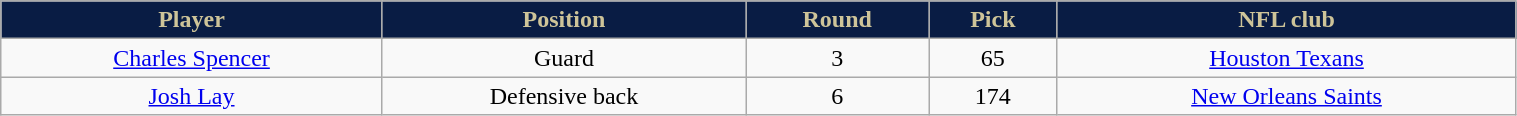<table class="wikitable" width="80%">
<tr align="center"  style="background:#091C44;color:#CEC499;">
<td><strong>Player</strong></td>
<td><strong>Position</strong></td>
<td><strong>Round</strong></td>
<td><strong>Pick</strong></td>
<td><strong>NFL club</strong></td>
</tr>
<tr align="center" bgcolor="">
<td><a href='#'>Charles Spencer</a></td>
<td>Guard</td>
<td>3</td>
<td>65</td>
<td><a href='#'>Houston Texans</a></td>
</tr>
<tr align="center" bgcolor="">
<td><a href='#'>Josh Lay</a></td>
<td>Defensive back</td>
<td>6</td>
<td>174</td>
<td><a href='#'>New Orleans Saints</a></td>
</tr>
</table>
